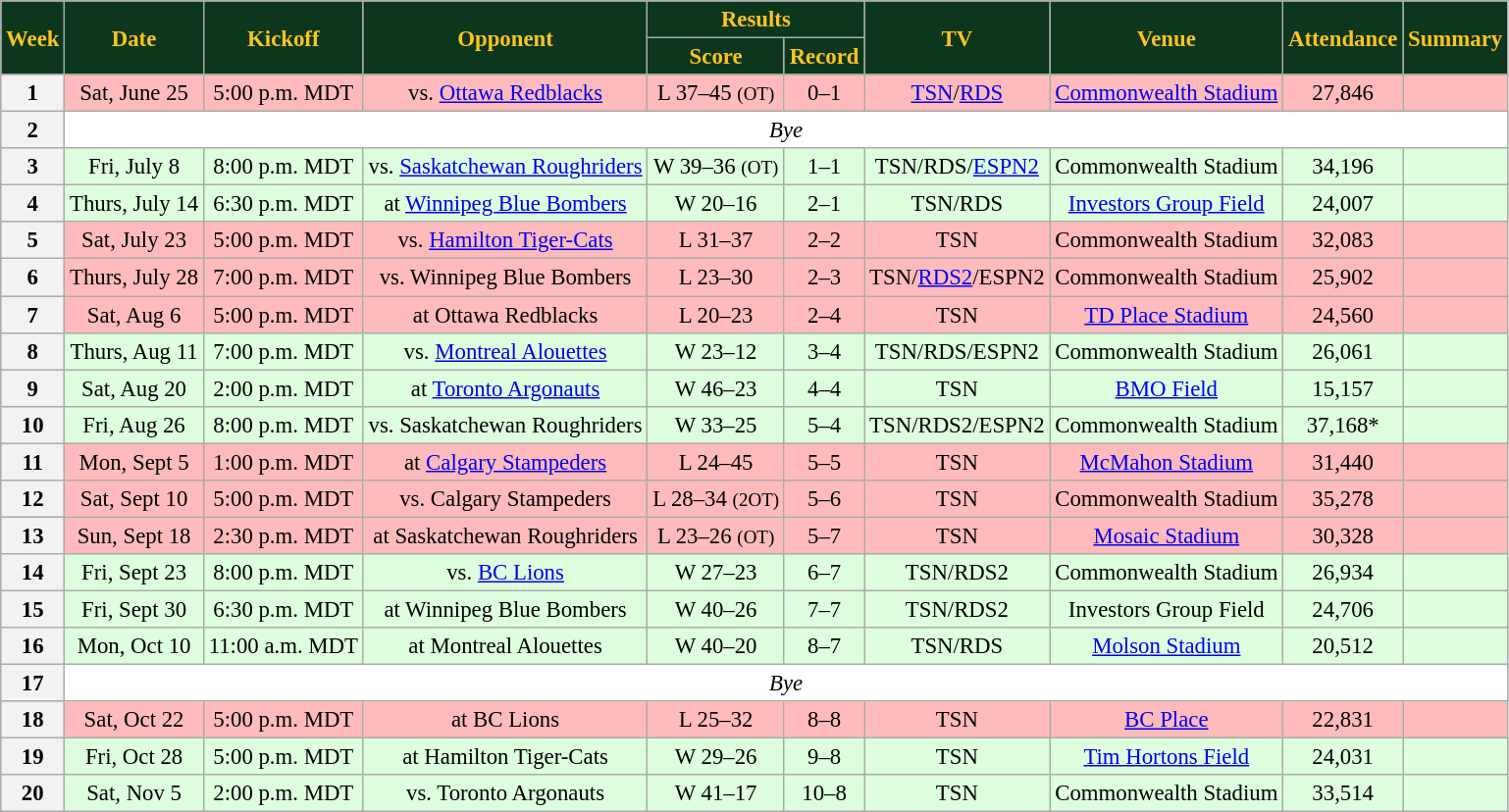<table class="wikitable" style="font-size: 95%;">
<tr>
<th style="background:#0C371D;color:#ffc322;" rowspan=2>Week</th>
<th style="background:#0C371D;color:#ffc322;" rowspan=2>Date</th>
<th style="background:#0C371D;color:#ffc322;" rowspan=2>Kickoff</th>
<th style="background:#0C371D;color:#ffc322;" rowspan=2>Opponent</th>
<th style="background:#0C371D;color:#ffc322;" colspan=2>Results</th>
<th style="background:#0C371D;color:#ffc322;" rowspan=2>TV</th>
<th style="background:#0C371D;color:#ffc322;" rowspan=2>Venue</th>
<th style="background:#0C371D;color:#ffc322;" rowspan=2>Attendance</th>
<th style="background:#0C371D;color:#ffc322;" rowspan=2>Summary</th>
</tr>
<tr>
<th style="background:#0C371D;color:#ffc322;">Score</th>
<th style="background:#0C371D;color:#ffc322;">Record</th>
</tr>
<tr align="center" bgcolor="#ffbbbb">
<th align="center"><strong>1</strong></th>
<td align="center">Sat, June 25</td>
<td align="center">5:00 p.m. MDT</td>
<td align="center">vs. <a href='#'>Ottawa Redblacks</a></td>
<td align="center">L 37–45 <small>(OT)</small></td>
<td align="center">0–1</td>
<td align="center"><a href='#'>TSN</a>/<a href='#'>RDS</a></td>
<td align="center"><a href='#'>Commonwealth Stadium</a></td>
<td align="center">27,846</td>
<td align="center"></td>
</tr>
<tr align="center" bgcolor="#ffffff">
<th align="center"><strong>2</strong></th>
<td colspan=9 align="center" valign="middle"><em>Bye</em></td>
</tr>
<tr align="center" bgcolor="#ddffdd">
<th align="center"><strong>3</strong></th>
<td align="center">Fri, July 8</td>
<td align="center">8:00 p.m. MDT</td>
<td align="center">vs. <a href='#'>Saskatchewan Roughriders</a></td>
<td align="center">W 39–36 <small>(OT)</small></td>
<td align="center">1–1</td>
<td align="center">TSN/RDS/<a href='#'>ESPN2</a></td>
<td align="center">Commonwealth Stadium</td>
<td align="center">34,196</td>
<td align="center"></td>
</tr>
<tr align="center" bgcolor="#ddffdd">
<th align="center"><strong>4</strong></th>
<td align="center">Thurs, July 14</td>
<td align="center">6:30 p.m. MDT</td>
<td align="center">at <a href='#'>Winnipeg Blue Bombers</a></td>
<td align="center">W 20–16</td>
<td align="center">2–1</td>
<td align="center">TSN/RDS</td>
<td align="center"><a href='#'>Investors Group Field</a></td>
<td align="center">24,007</td>
<td align="center"></td>
</tr>
<tr align="center" bgcolor="#ffbbbb">
<th align="center"><strong>5</strong></th>
<td align="center">Sat, July 23</td>
<td align="center">5:00 p.m. MDT</td>
<td align="center">vs. <a href='#'>Hamilton Tiger-Cats</a></td>
<td align="center">L 31–37</td>
<td align="center">2–2</td>
<td align="center">TSN</td>
<td align="center">Commonwealth Stadium</td>
<td align="center">32,083</td>
<td align="center"></td>
</tr>
<tr align="center" bgcolor="#ffbbbb">
<th align="center"><strong>6</strong></th>
<td align="center">Thurs, July 28</td>
<td align="center">7:00 p.m. MDT</td>
<td align="center">vs. Winnipeg Blue Bombers</td>
<td align="center">L 23–30</td>
<td align="center">2–3</td>
<td align="center">TSN/<a href='#'>RDS2</a>/ESPN2</td>
<td align="center">Commonwealth Stadium</td>
<td align="center">25,902</td>
<td align="center"></td>
</tr>
<tr align="center" bgcolor="#ffbbbb">
<th align="center"><strong>7</strong></th>
<td align="center">Sat, Aug 6</td>
<td align="center">5:00 p.m. MDT</td>
<td align="center">at Ottawa Redblacks</td>
<td align="center">L 20–23</td>
<td align="center">2–4</td>
<td align="center">TSN</td>
<td align="center"><a href='#'>TD Place Stadium</a></td>
<td align="center">24,560</td>
<td align="center"></td>
</tr>
<tr align="center" bgcolor="#ddffdd">
<th align="center"><strong>8</strong></th>
<td align="center">Thurs, Aug 11</td>
<td align="center">7:00 p.m. MDT</td>
<td align="center">vs. <a href='#'>Montreal Alouettes</a></td>
<td align="center">W 23–12</td>
<td align="center">3–4</td>
<td align="center">TSN/RDS/ESPN2</td>
<td align="center">Commonwealth Stadium</td>
<td align="center">26,061</td>
<td align="center"></td>
</tr>
<tr align="center" bgcolor="#ddffdd">
<th align="center"><strong>9</strong></th>
<td align="center">Sat, Aug 20</td>
<td align="center">2:00 p.m. MDT</td>
<td align="center">at <a href='#'>Toronto Argonauts</a></td>
<td align="center">W 46–23</td>
<td align="center">4–4</td>
<td align="center">TSN</td>
<td align="center"><a href='#'>BMO Field</a></td>
<td align="center">15,157</td>
<td align="center"></td>
</tr>
<tr align="center" bgcolor="#ddffdd">
<th align="center"><strong>10</strong></th>
<td align="center">Fri, Aug 26</td>
<td align="center">8:00 p.m. MDT</td>
<td align="center">vs. Saskatchewan Roughriders</td>
<td align="center">W 33–25</td>
<td align="center">5–4</td>
<td align="center">TSN/RDS2/ESPN2</td>
<td align="center">Commonwealth Stadium</td>
<td align="center">37,168*</td>
<td align="center"></td>
</tr>
<tr align="center" bgcolor="#ffbbbb">
<th align="center"><strong>11</strong></th>
<td align="center">Mon, Sept 5</td>
<td align="center">1:00 p.m. MDT</td>
<td align="center">at <a href='#'>Calgary Stampeders</a></td>
<td align="center">L 24–45</td>
<td align="center">5–5</td>
<td align="center">TSN</td>
<td align="center"><a href='#'>McMahon Stadium</a></td>
<td align="center">31,440</td>
<td align="center"></td>
</tr>
<tr align="center" bgcolor="#ffbbbb">
<th align="center"><strong>12</strong></th>
<td align="center">Sat, Sept 10</td>
<td align="center">5:00 p.m. MDT</td>
<td align="center">vs. Calgary Stampeders</td>
<td align="center">L 28–34 <small>(2OT)</small></td>
<td align="center">5–6</td>
<td align="center">TSN</td>
<td align="center">Commonwealth Stadium</td>
<td align="center">35,278</td>
<td align="center"></td>
</tr>
<tr align="center" bgcolor="#ffbbbb">
<th align="center"><strong>13</strong></th>
<td align="center">Sun, Sept 18</td>
<td align="center">2:30 p.m. MDT</td>
<td align="center">at Saskatchewan Roughriders</td>
<td align="center">L 23–26 <small>(OT)</small></td>
<td align="center">5–7</td>
<td align="center">TSN</td>
<td align="center"><a href='#'>Mosaic Stadium</a></td>
<td align="center">30,328</td>
<td align="center"></td>
</tr>
<tr align="center" bgcolor="#ddffdd">
<th align="center"><strong>14</strong></th>
<td align="center">Fri, Sept 23</td>
<td align="center">8:00 p.m. MDT</td>
<td align="center">vs. <a href='#'>BC Lions</a></td>
<td align="center">W 27–23</td>
<td align="center">6–7</td>
<td align="center">TSN/RDS2</td>
<td align="center">Commonwealth Stadium</td>
<td align="center">26,934</td>
<td align="center"></td>
</tr>
<tr align="center" bgcolor="#ddffdd">
<th align="center"><strong>15</strong></th>
<td align="center">Fri, Sept 30</td>
<td align="center">6:30 p.m. MDT</td>
<td align="center">at Winnipeg Blue Bombers</td>
<td align="center">W 40–26</td>
<td align="center">7–7</td>
<td align="center">TSN/RDS2</td>
<td align="center">Investors Group Field</td>
<td align="center">24,706</td>
<td align="center"></td>
</tr>
<tr align="center" bgcolor="#ddffdd">
<th align="center"><strong>16</strong></th>
<td align="center">Mon, Oct 10</td>
<td align="center">11:00 a.m. MDT</td>
<td align="center">at Montreal Alouettes</td>
<td align="center">W 40–20</td>
<td align="center">8–7</td>
<td align="center">TSN/RDS</td>
<td align="center"><a href='#'>Molson Stadium</a></td>
<td align="center">20,512</td>
<td align="center"></td>
</tr>
<tr align="center" bgcolor="#ffffff">
<th align="center"><strong>17</strong></th>
<td colspan=9 align="center" valign="middle"><em>Bye</em></td>
</tr>
<tr align="center" bgcolor="#ffbbbb">
<th align="center"><strong>18</strong></th>
<td align="center">Sat, Oct 22</td>
<td align="center">5:00 p.m. MDT</td>
<td align="center">at BC Lions</td>
<td align="center">L 25–32</td>
<td align="center">8–8</td>
<td align="center">TSN</td>
<td align="center"><a href='#'>BC Place</a></td>
<td align="center">22,831</td>
<td align="center"></td>
</tr>
<tr align="center" bgcolor="#ddffdd">
<th align="center"><strong>19</strong></th>
<td align="center">Fri, Oct 28</td>
<td align="center">5:00 p.m. MDT</td>
<td align="center">at Hamilton Tiger-Cats</td>
<td align="center">W 29–26</td>
<td align="center">9–8</td>
<td align="center">TSN</td>
<td align="center"><a href='#'>Tim Hortons Field</a></td>
<td align="center">24,031</td>
<td align="center"></td>
</tr>
<tr align="center" bgcolor="#ddffdd">
<th align="center"><strong>20</strong></th>
<td align="center">Sat, Nov 5</td>
<td align="center">2:00 p.m. MDT</td>
<td align="center">vs. Toronto Argonauts</td>
<td align="center">W 41–17</td>
<td align="center">10–8</td>
<td align="center">TSN</td>
<td align="center">Commonwealth Stadium</td>
<td align="center">33,514</td>
<td align="center"></td>
</tr>
</table>
